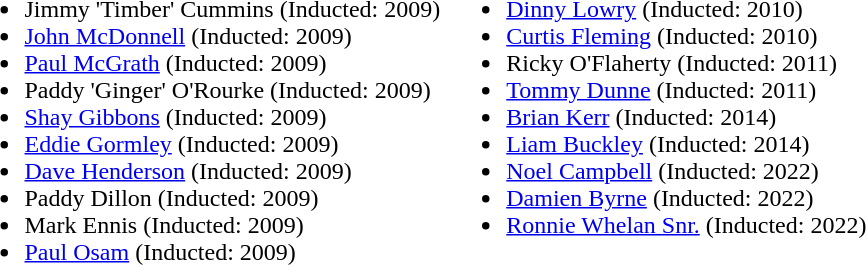<table>
<tr style="vertical-align:top">
<td><br><ul><li> Jimmy 'Timber' Cummins (Inducted: 2009)</li><li> <a href='#'>John McDonnell</a> (Inducted: 2009)</li><li> <a href='#'>Paul McGrath</a> (Inducted: 2009)</li><li> Paddy 'Ginger' O'Rourke (Inducted: 2009)</li><li> <a href='#'>Shay Gibbons</a> (Inducted: 2009)</li><li> <a href='#'>Eddie Gormley</a> (Inducted: 2009)</li><li> <a href='#'>Dave Henderson</a> (Inducted: 2009)</li><li> Paddy Dillon (Inducted: 2009)</li><li> Mark Ennis (Inducted: 2009)</li><li> <a href='#'>Paul Osam</a> (Inducted: 2009)</li></ul></td>
<td><br><ul><li> <a href='#'>Dinny Lowry</a> (Inducted: 2010)</li><li> <a href='#'>Curtis Fleming</a> (Inducted: 2010)</li><li> Ricky O'Flaherty (Inducted: 2011)</li><li> <a href='#'>Tommy Dunne</a> (Inducted: 2011)</li><li> <a href='#'>Brian Kerr</a> <em></em> (Inducted: 2014)</li><li> <a href='#'>Liam Buckley</a> (Inducted: 2014)</li><li> <a href='#'>Noel Campbell</a> (Inducted: 2022)</li><li> <a href='#'>Damien Byrne</a> (Inducted: 2022)</li><li> <a href='#'>Ronnie Whelan Snr.</a> (Inducted: 2022)</li></ul></td>
</tr>
</table>
